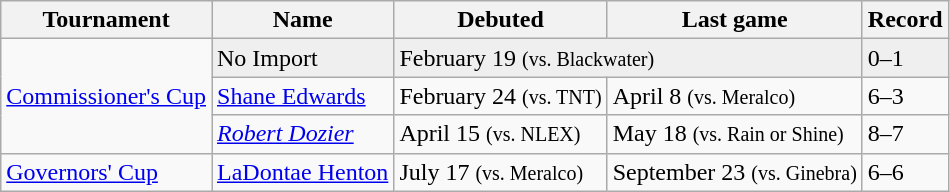<table class="wikitable">
<tr>
<th>Tournament</th>
<th>Name</th>
<th>Debuted</th>
<th>Last game</th>
<th>Record</th>
</tr>
<tr>
<td rowspan=3><a href='#'>Commissioner's Cup</a></td>
<td bgcolor=#efefef>No Import</td>
<td bgcolor=#efefef colspan=2>February 19 <small>(vs. Blackwater)</small></td>
<td bgcolor=#efefef>0–1</td>
</tr>
<tr>
<td><a href='#'>Shane Edwards</a></td>
<td>February 24 <small>(vs. TNT)</small></td>
<td>April 8 <small>(vs. Meralco)</small></td>
<td>6–3</td>
</tr>
<tr>
<td><em><a href='#'>Robert Dozier</a></em></td>
<td>April 15 <small>(vs. NLEX)</small></td>
<td>May 18 <small>(vs. Rain or Shine)</small></td>
<td>8–7</td>
</tr>
<tr>
<td><a href='#'>Governors' Cup</a></td>
<td> <a href='#'>LaDontae Henton</a></td>
<td>July 17 <small>(vs. Meralco)</small></td>
<td>September 23 <small>(vs. Ginebra)</small></td>
<td>6–6</td>
</tr>
</table>
